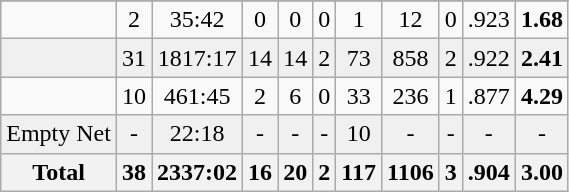<table class="wikitable sortable">
<tr align="center">
</tr>
<tr align="center" bgcolor="">
<td></td>
<td>2</td>
<td>35:42</td>
<td>0</td>
<td>0</td>
<td>0</td>
<td>1</td>
<td>12</td>
<td>0</td>
<td>.923</td>
<td><strong>1.68</strong></td>
</tr>
<tr align="center" bgcolor="f0f0f0">
<td></td>
<td>31</td>
<td>1817:17</td>
<td>14</td>
<td>14</td>
<td>2</td>
<td>73</td>
<td>858</td>
<td>2</td>
<td>.922</td>
<td><strong>2.41</strong></td>
</tr>
<tr align="center" bgcolor="">
<td></td>
<td>10</td>
<td>461:45</td>
<td>2</td>
<td>6</td>
<td>0</td>
<td>33</td>
<td>236</td>
<td>1</td>
<td>.877</td>
<td><strong>4.29</strong></td>
</tr>
<tr align="center" bgcolor="f0f0f0">
<td>Empty Net</td>
<td>-</td>
<td>22:18</td>
<td>-</td>
<td>-</td>
<td>-</td>
<td>10</td>
<td>-</td>
<td>-</td>
<td>-</td>
<td>-</td>
</tr>
<tr>
<th>Total</th>
<th>38</th>
<th>2337:02</th>
<th>16</th>
<th>20</th>
<th>2</th>
<th>117</th>
<th>1106</th>
<th>3</th>
<th>.904</th>
<th>3.00</th>
</tr>
</table>
